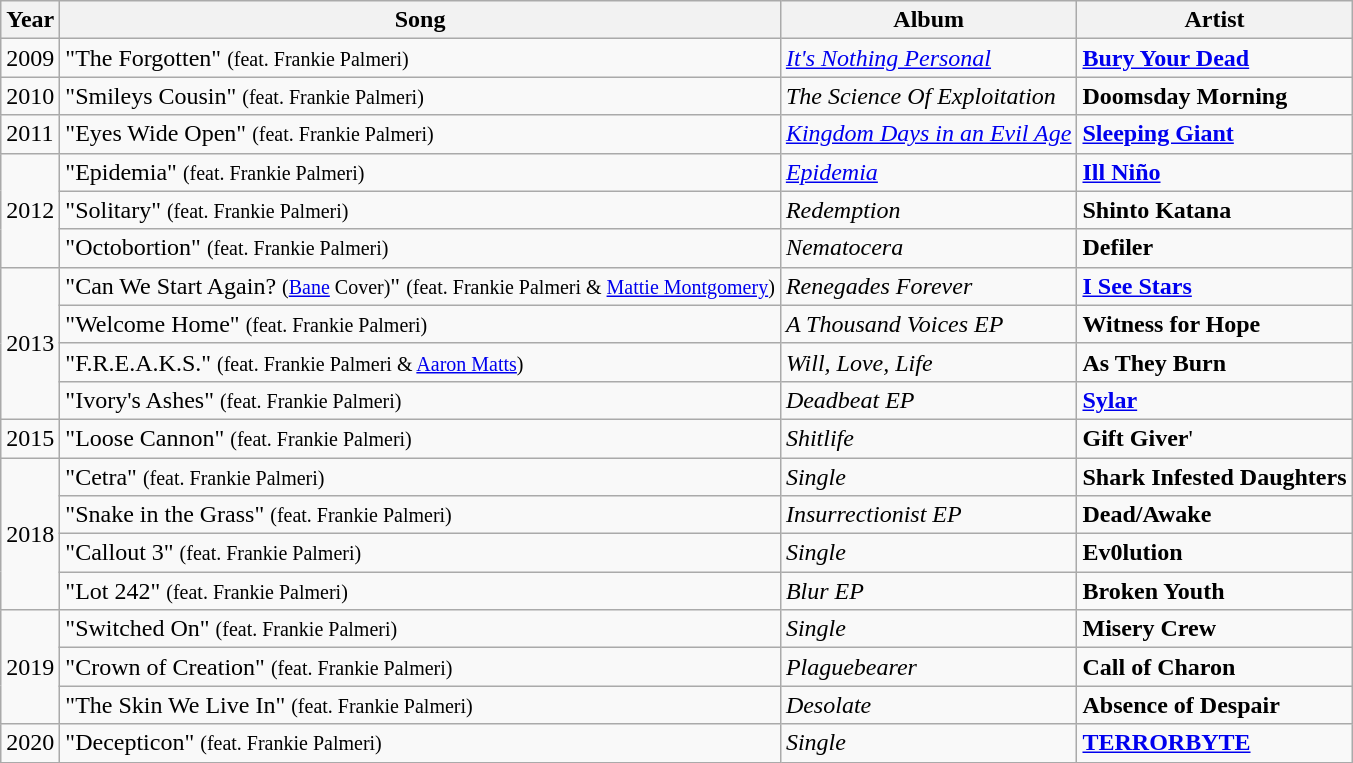<table class="wikitable">
<tr>
<th>Year</th>
<th>Song</th>
<th>Album</th>
<th>Artist</th>
</tr>
<tr>
<td>2009</td>
<td>"The Forgotten" <small>(feat. Frankie Palmeri)</small></td>
<td><em><a href='#'>It's Nothing Personal</a></em></td>
<td><strong><a href='#'>Bury Your Dead</a></strong></td>
</tr>
<tr>
<td>2010</td>
<td>"Smileys Cousin" <small>(feat. Frankie Palmeri)</small></td>
<td><em>The Science Of Exploitation</em></td>
<td><strong>Doomsday Morning</strong></td>
</tr>
<tr>
<td>2011</td>
<td>"Eyes Wide Open" <small>(feat. Frankie Palmeri)</small></td>
<td><em><a href='#'>Kingdom Days in an Evil Age</a></em></td>
<td><strong><a href='#'>Sleeping Giant</a></strong></td>
</tr>
<tr>
<td rowspan=3>2012</td>
<td>"Epidemia" <small>(feat. Frankie Palmeri)</small></td>
<td><em><a href='#'>Epidemia</a></em></td>
<td><strong><a href='#'>Ill Niño</a></strong></td>
</tr>
<tr>
<td>"Solitary" <small>(feat. Frankie Palmeri)</small></td>
<td><em>Redemption</em></td>
<td><strong>Shinto Katana</strong></td>
</tr>
<tr>
<td>"Octobortion" <small>(feat. Frankie Palmeri)</small></td>
<td><em>Nematocera</em></td>
<td><strong>Defiler</strong></td>
</tr>
<tr>
<td rowspan=4>2013</td>
<td>"Can We Start Again? <small>(<a href='#'>Bane</a> Cover)</small>" <small>(feat. Frankie Palmeri & <a href='#'>Mattie Montgomery</a>)</small></td>
<td><em>Renegades Forever</em></td>
<td><strong><a href='#'>I See Stars</a></strong></td>
</tr>
<tr>
<td>"Welcome Home" <small>(feat. Frankie Palmeri)</small></td>
<td><em>A Thousand Voices EP</em></td>
<td><strong>Witness for Hope</strong></td>
</tr>
<tr>
<td>"F.R.E.A.K.S." <small>(feat. Frankie Palmeri & <a href='#'>Aaron Matts</a>)</small></td>
<td><em>Will, Love, Life</em></td>
<td><strong>As They Burn</strong></td>
</tr>
<tr>
<td>"Ivory's Ashes" <small>(feat. Frankie Palmeri)</small></td>
<td><em>Deadbeat EP</em></td>
<td><strong><a href='#'>Sylar</a></strong></td>
</tr>
<tr>
<td>2015</td>
<td>"Loose Cannon" <small>(feat. Frankie Palmeri)</small></td>
<td><em>Shitlife</em></td>
<td><strong>Gift Giver</strong>'</td>
</tr>
<tr>
<td rowspan=4>2018</td>
<td>"Cetra" <small>(feat. Frankie Palmeri)</small></td>
<td><em>Single</em></td>
<td><strong>Shark Infested Daughters</strong></td>
</tr>
<tr>
<td>"Snake in the Grass" <small>(feat. Frankie Palmeri)</small></td>
<td><em>Insurrectionist EP</em></td>
<td><strong>Dead/Awake</strong></td>
</tr>
<tr>
<td>"Callout 3" <small>(feat. Frankie Palmeri)</small></td>
<td><em>Single</em></td>
<td><strong>Ev0lution</strong></td>
</tr>
<tr>
<td>"Lot 242" <small>(feat. Frankie Palmeri)</small></td>
<td><em>Blur EP</em></td>
<td><strong>Broken Youth</strong></td>
</tr>
<tr>
<td rowspan=3>2019</td>
<td>"Switched On" <small>(feat. Frankie Palmeri)</small></td>
<td><em>Single</em></td>
<td><strong>Misery Crew</strong></td>
</tr>
<tr>
<td>"Crown of Creation" <small>(feat. Frankie Palmeri)</small></td>
<td><em>Plaguebearer</em></td>
<td><strong>Call of Charon</strong></td>
</tr>
<tr>
<td>"The Skin We Live In" <small>(feat. Frankie Palmeri)</small></td>
<td><em>Desolate</em></td>
<td><strong>Absence of Despair</strong></td>
</tr>
<tr>
<td>2020</td>
<td>"Decepticon" <small>(feat. Frankie Palmeri)</small></td>
<td><em>Single</em></td>
<td><strong><a href='#'>TERRORBYTE</a></strong></td>
</tr>
</table>
